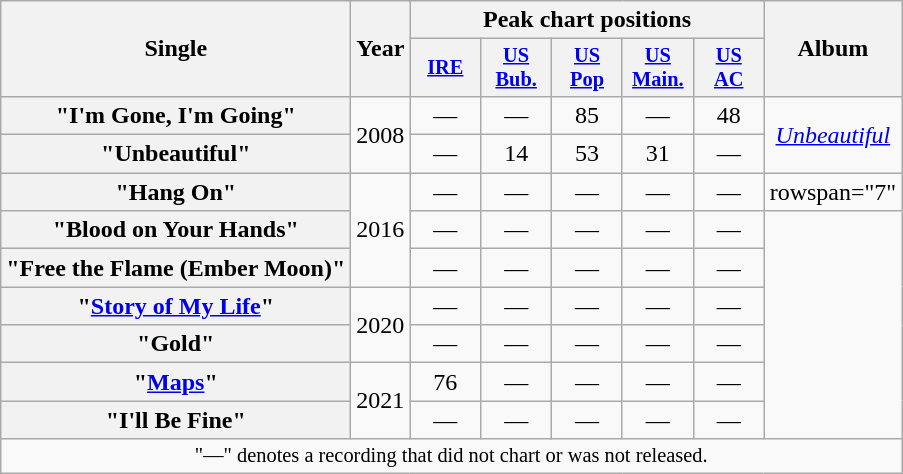<table class="wikitable plainrowheaders" style="text-align:center;">
<tr>
<th scope="col" rowspan="2">Single</th>
<th scope="col" rowspan="2">Year</th>
<th scope="col" colspan="5">Peak chart positions</th>
<th scope="col" rowspan="2">Album</th>
</tr>
<tr>
<th scope="col" style="width:3em;font-size:85%;"><a href='#'>IRE</a><br></th>
<th scope="col" style="width:3em;font-size:85%;"><a href='#'>US<br>Bub.</a></th>
<th scope="col" style="width:3em;font-size:85%;"><a href='#'>US<br>Pop</a></th>
<th scope="col" style="width:3em;font-size:85%;"><a href='#'>US<br>Main.</a></th>
<th scope="col" style="width:3em;font-size:85%;"><a href='#'>US<br>AC</a></th>
</tr>
<tr>
<th scope="row">"I'm Gone, I'm Going"</th>
<td rowspan="2">2008</td>
<td>—</td>
<td>—</td>
<td>85</td>
<td>—</td>
<td>48</td>
<td rowspan="2"><em><a href='#'>Unbeautiful</a></em></td>
</tr>
<tr>
<th scope="row">"Unbeautiful"</th>
<td>—</td>
<td>14</td>
<td>53</td>
<td>31</td>
<td>—</td>
</tr>
<tr>
<th scope="row">"Hang On"</th>
<td rowspan="3">2016</td>
<td>—</td>
<td>—</td>
<td>—</td>
<td>—</td>
<td>—</td>
<td>rowspan="7" </td>
</tr>
<tr>
<th scope="row">"Blood on Your Hands"</th>
<td>—</td>
<td>—</td>
<td>—</td>
<td>—</td>
<td>—</td>
</tr>
<tr>
<th scope="row">"Free the Flame (Ember Moon)"</th>
<td>—</td>
<td>—</td>
<td>—</td>
<td>—</td>
<td>—</td>
</tr>
<tr>
<th scope="row">"<a href='#'>Story of My Life</a>"</th>
<td rowspan="2">2020</td>
<td>—</td>
<td>—</td>
<td>—</td>
<td>—</td>
<td>—</td>
</tr>
<tr>
<th scope="row">"Gold"</th>
<td>—</td>
<td>—</td>
<td>—</td>
<td>—</td>
<td>—</td>
</tr>
<tr>
<th scope="row">"<a href='#'>Maps</a>"</th>
<td rowspan="2">2021</td>
<td>76</td>
<td>—</td>
<td>—</td>
<td>—</td>
<td>—</td>
</tr>
<tr>
<th scope="row">"I'll Be Fine"</th>
<td>—</td>
<td>—</td>
<td>—</td>
<td>—</td>
<td>—</td>
</tr>
<tr>
<td colspan="17" style="font-size:85%;">"—" denotes a recording that did not chart or was not released.</td>
</tr>
</table>
